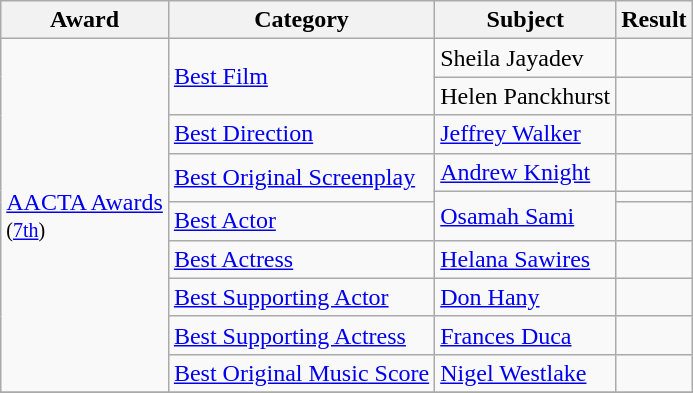<table class="wikitable">
<tr>
<th>Award</th>
<th>Category</th>
<th>Subject</th>
<th>Result</th>
</tr>
<tr>
<td rowspan=10><a href='#'>AACTA Awards</a><br><small>(<a href='#'>7th</a>)</small></td>
<td rowspan=2><a href='#'>Best Film</a></td>
<td>Sheila Jayadev</td>
<td></td>
</tr>
<tr>
<td>Helen Panckhurst</td>
<td></td>
</tr>
<tr>
<td><a href='#'>Best Direction</a></td>
<td><a href='#'>Jeffrey Walker</a></td>
<td></td>
</tr>
<tr>
<td rowspan=2><a href='#'>Best Original Screenplay</a></td>
<td><a href='#'>Andrew Knight</a></td>
<td></td>
</tr>
<tr>
<td rowspan=2><a href='#'>Osamah Sami</a></td>
<td></td>
</tr>
<tr>
<td><a href='#'>Best Actor</a></td>
<td></td>
</tr>
<tr>
<td><a href='#'>Best Actress</a></td>
<td><a href='#'>Helana Sawires</a></td>
<td></td>
</tr>
<tr>
<td><a href='#'>Best Supporting Actor</a></td>
<td><a href='#'>Don Hany</a></td>
<td></td>
</tr>
<tr>
<td><a href='#'>Best Supporting Actress</a></td>
<td><a href='#'>Frances Duca</a></td>
<td></td>
</tr>
<tr>
<td><a href='#'>Best Original Music Score</a></td>
<td><a href='#'>Nigel Westlake</a></td>
<td></td>
</tr>
<tr>
</tr>
</table>
